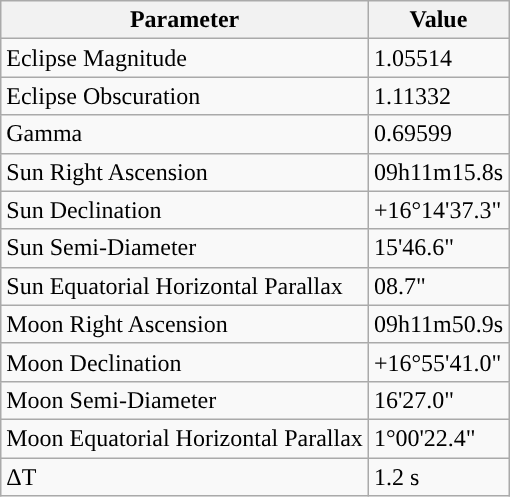<table class="wikitable">
<tr>
<th>Parameter</th>
<th>Value</th>
</tr>
<tr>
<td>Eclipse Magnitude</td>
<td>1.05514</td>
</tr>
<tr>
<td>Eclipse Obscuration</td>
<td>1.11332</td>
</tr>
<tr>
<td>Gamma</td>
<td>0.69599</td>
</tr>
<tr>
<td>Sun Right Ascension</td>
<td>09h11m15.8s</td>
</tr>
<tr>
<td>Sun Declination</td>
<td>+16°14'37.3"</td>
</tr>
<tr>
<td>Sun Semi-Diameter</td>
<td>15'46.6"</td>
</tr>
<tr>
<td>Sun Equatorial Horizontal Parallax</td>
<td>08.7"</td>
</tr>
<tr>
<td>Moon Right Ascension</td>
<td>09h11m50.9s</td>
</tr>
<tr>
<td>Moon Declination</td>
<td>+16°55'41.0"</td>
</tr>
<tr>
<td>Moon Semi-Diameter</td>
<td>16'27.0"</td>
</tr>
<tr>
<td>Moon Equatorial Horizontal Parallax</td>
<td>1°00'22.4"</td>
</tr>
<tr>
<td>ΔT</td>
<td>1.2 s</td>
</tr>
</table>
